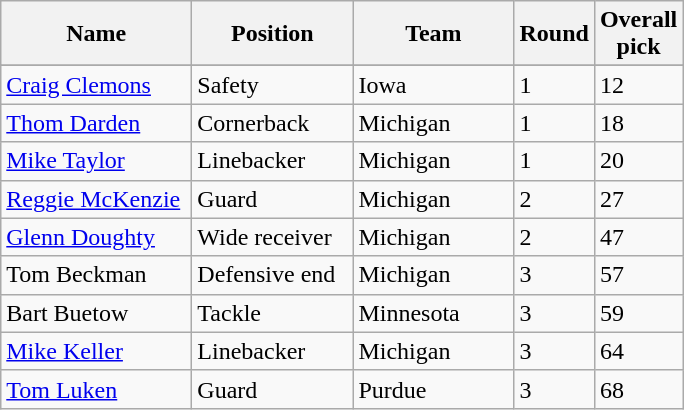<table class="sortable wikitable">
<tr>
<th width="120">Name</th>
<th width="100">Position</th>
<th width="100">Team</th>
<th width="25">Round</th>
<th width="25">Overall pick</th>
</tr>
<tr align="left" bgcolor="">
</tr>
<tr>
<td><a href='#'>Craig Clemons</a></td>
<td>Safety</td>
<td>Iowa</td>
<td>1</td>
<td>12</td>
</tr>
<tr>
<td><a href='#'>Thom Darden</a></td>
<td>Cornerback</td>
<td>Michigan</td>
<td>1</td>
<td>18</td>
</tr>
<tr>
<td><a href='#'>Mike Taylor</a></td>
<td>Linebacker</td>
<td>Michigan</td>
<td>1</td>
<td>20</td>
</tr>
<tr>
<td><a href='#'>Reggie McKenzie</a></td>
<td>Guard</td>
<td>Michigan</td>
<td>2</td>
<td>27</td>
</tr>
<tr>
<td><a href='#'>Glenn Doughty</a></td>
<td>Wide receiver</td>
<td>Michigan</td>
<td>2</td>
<td>47</td>
</tr>
<tr>
<td>Tom Beckman</td>
<td>Defensive end</td>
<td>Michigan</td>
<td>3</td>
<td>57</td>
</tr>
<tr>
<td>Bart Buetow</td>
<td>Tackle</td>
<td>Minnesota</td>
<td>3</td>
<td>59</td>
</tr>
<tr>
<td><a href='#'>Mike Keller</a></td>
<td>Linebacker</td>
<td>Michigan</td>
<td>3</td>
<td>64</td>
</tr>
<tr>
<td><a href='#'>Tom Luken</a></td>
<td>Guard</td>
<td>Purdue</td>
<td>3</td>
<td>68</td>
</tr>
</table>
